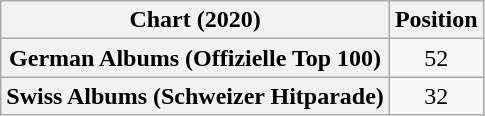<table class="wikitable plainrowheaders" style="text-align:center">
<tr>
<th scope="col">Chart (2020)</th>
<th scope="col">Position</th>
</tr>
<tr>
<th scope="row">German Albums (Offizielle Top 100)</th>
<td>52</td>
</tr>
<tr>
<th scope="row">Swiss Albums (Schweizer Hitparade)</th>
<td>32</td>
</tr>
</table>
